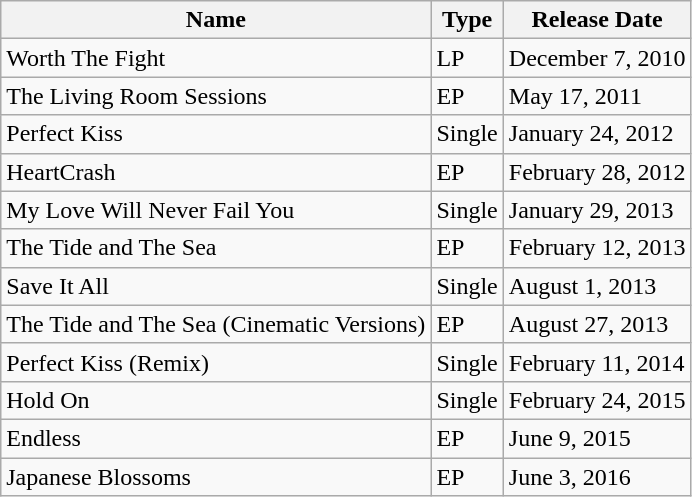<table class="wikitable">
<tr>
<th>Name</th>
<th>Type</th>
<th>Release Date</th>
</tr>
<tr>
<td>Worth The Fight</td>
<td>LP</td>
<td>December 7, 2010</td>
</tr>
<tr>
<td>The Living Room Sessions</td>
<td>EP</td>
<td>May 17, 2011</td>
</tr>
<tr>
<td>Perfect Kiss</td>
<td>Single</td>
<td>January 24, 2012</td>
</tr>
<tr>
<td>HeartCrash</td>
<td>EP</td>
<td>February 28, 2012</td>
</tr>
<tr>
<td>My Love Will Never Fail You</td>
<td>Single</td>
<td>January 29, 2013</td>
</tr>
<tr>
<td>The Tide and The Sea</td>
<td>EP</td>
<td>February 12, 2013</td>
</tr>
<tr>
<td>Save It All</td>
<td>Single</td>
<td>August 1, 2013</td>
</tr>
<tr>
<td>The Tide and The Sea (Cinematic Versions)</td>
<td>EP</td>
<td>August 27, 2013</td>
</tr>
<tr>
<td>Perfect Kiss (Remix)</td>
<td>Single</td>
<td>February 11, 2014</td>
</tr>
<tr>
<td>Hold On</td>
<td>Single</td>
<td>February 24, 2015</td>
</tr>
<tr>
<td>Endless</td>
<td>EP</td>
<td>June 9, 2015</td>
</tr>
<tr>
<td>Japanese Blossoms</td>
<td>EP</td>
<td>June 3, 2016</td>
</tr>
</table>
